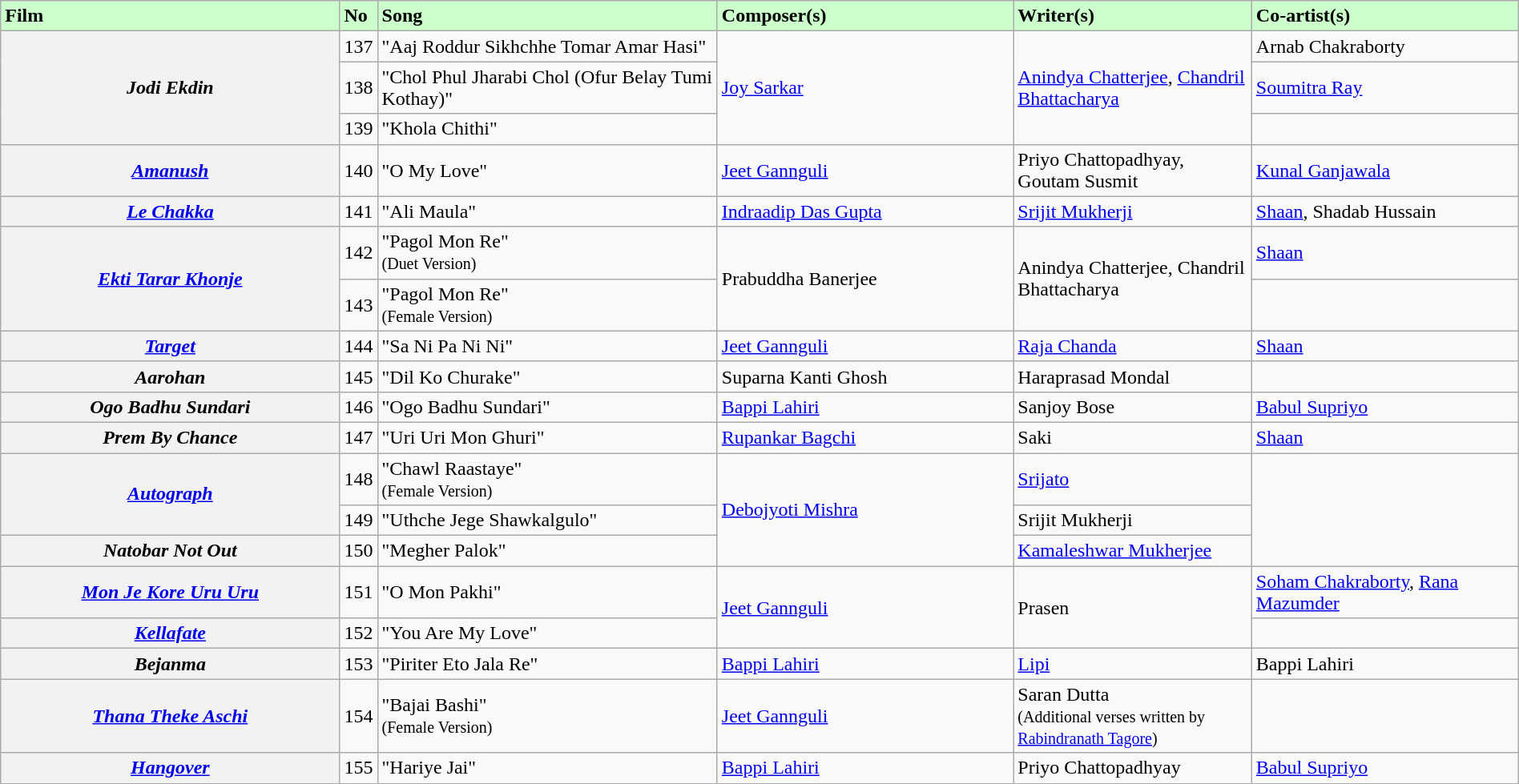<table class="wikitable plainrowheaders" style="width:100%; textcolor:#000">
<tr style="background:#cfc; text-align:"center;">
<td scope="col" style="width:23%;"><strong>Film</strong></td>
<td><strong>No</strong></td>
<td scope="col" style="width:23%;"><strong>Song</strong></td>
<td scope="col" style="width:20%;"><strong>Composer(s)</strong></td>
<td scope="col" style="width:16%;"><strong>Writer(s)</strong></td>
<td scope="col" style="width:18%;"><strong>Co-artist(s)</strong></td>
</tr>
<tr>
<th scope="row" rowspan="3"><em>Jodi Ekdin</em></th>
<td>137</td>
<td>"Aaj Roddur Sikhchhe Tomar Amar Hasi" </td>
<td rowspan="3"><a href='#'>Joy Sarkar</a></td>
<td rowspan="3"><a href='#'>Anindya Chatterjee</a>, <a href='#'>Chandril Bhattacharya</a></td>
<td>Arnab Chakraborty</td>
</tr>
<tr>
<td>138</td>
<td>"Chol Phul Jharabi Chol (Ofur Belay Tumi Kothay)" </td>
<td><a href='#'>Soumitra Ray</a></td>
</tr>
<tr>
<td>139</td>
<td>"Khola Chithi" </td>
<td></td>
</tr>
<tr>
<th scope="row"><em><a href='#'>Amanush</a></em></th>
<td>140</td>
<td>"O My Love"</td>
<td><a href='#'>Jeet Gannguli</a></td>
<td>Priyo Chattopadhyay, Goutam Susmit</td>
<td><a href='#'>Kunal Ganjawala</a></td>
</tr>
<tr>
<th scope="row"><em><a href='#'>Le Chakka</a></em></th>
<td>141</td>
<td>"Ali Maula"</td>
<td><a href='#'>Indraadip Das Gupta</a></td>
<td><a href='#'>Srijit Mukherji</a></td>
<td><a href='#'>Shaan</a>, Shadab Hussain</td>
</tr>
<tr>
<th scope="row" rowspan="2"><em><a href='#'>Ekti Tarar Khonje</a></em></th>
<td>142</td>
<td>"Pagol Mon Re"<br><small>(Duet Version)</small></td>
<td rowspan="2">Prabuddha Banerjee</td>
<td rowspan="2">Anindya Chatterjee, Chandril Bhattacharya</td>
<td><a href='#'>Shaan</a></td>
</tr>
<tr>
<td>143</td>
<td>"Pagol Mon Re"<br><small>(Female Version)</small></td>
<td></td>
</tr>
<tr>
<th scope="row"><em><a href='#'>Target</a></em></th>
<td>144</td>
<td>"Sa Ni Pa Ni Ni"</td>
<td><a href='#'>Jeet Gannguli</a></td>
<td><a href='#'>Raja Chanda</a></td>
<td><a href='#'>Shaan</a></td>
</tr>
<tr>
<th scope="row"><em>Aarohan</em></th>
<td>145</td>
<td>"Dil Ko Churake"</td>
<td>Suparna Kanti Ghosh</td>
<td>Haraprasad Mondal</td>
<td></td>
</tr>
<tr>
<th scope="row"><em>Ogo Badhu Sundari</em></th>
<td>146</td>
<td>"Ogo Badhu Sundari"</td>
<td><a href='#'>Bappi Lahiri</a></td>
<td>Sanjoy Bose</td>
<td><a href='#'>Babul Supriyo</a></td>
</tr>
<tr>
<th scope="row"><em>Prem By Chance</em></th>
<td>147</td>
<td>"Uri Uri Mon Ghuri"</td>
<td><a href='#'>Rupankar Bagchi</a></td>
<td>Saki</td>
<td><a href='#'>Shaan</a></td>
</tr>
<tr>
<th scope="row" rowspan="2"><em><a href='#'>Autograph</a></em></th>
<td>148</td>
<td>"Chawl Raastaye"<br><small>(Female Version)</small></td>
<td rowspan="3"><a href='#'>Debojyoti Mishra</a></td>
<td><a href='#'>Srijato</a></td>
<td rowspan="3"></td>
</tr>
<tr>
<td>149</td>
<td>"Uthche Jege Shawkalgulo"</td>
<td>Srijit Mukherji</td>
</tr>
<tr>
<th scope="row"><em>Natobar Not Out</em></th>
<td>150</td>
<td>"Megher Palok"</td>
<td><a href='#'>Kamaleshwar Mukherjee</a></td>
</tr>
<tr>
<th scope="row"><em><a href='#'>Mon Je Kore Uru Uru</a></em></th>
<td>151</td>
<td>"O Mon Pakhi"</td>
<td rowspan="2"><a href='#'>Jeet Gannguli</a></td>
<td rowspan="2">Prasen</td>
<td><a href='#'>Soham Chakraborty</a>, <a href='#'>Rana Mazumder</a></td>
</tr>
<tr>
<th scope="row"><em><a href='#'>Kellafate</a></em></th>
<td>152</td>
<td>"You Are My Love"</td>
<td></td>
</tr>
<tr>
<th scope="row"><em>Bejanma</em></th>
<td>153</td>
<td>"Piriter Eto Jala Re"</td>
<td><a href='#'>Bappi Lahiri</a></td>
<td><a href='#'>Lipi</a></td>
<td>Bappi Lahiri</td>
</tr>
<tr>
<th scope="row"><em><a href='#'>Thana Theke Aschi</a></em></th>
<td>154</td>
<td>"Bajai Bashi"<br><small>(Female Version)</small></td>
<td><a href='#'>Jeet Gannguli</a></td>
<td>Saran Dutta<br><small>(Additional verses written by <a href='#'>Rabindranath Tagore</a>)</small></td>
<td></td>
</tr>
<tr>
<th scope="row"><em><a href='#'>Hangover</a></em></th>
<td>155</td>
<td>"Hariye Jai"</td>
<td><a href='#'>Bappi Lahiri</a></td>
<td>Priyo Chattopadhyay</td>
<td><a href='#'>Babul Supriyo</a></td>
</tr>
<tr>
</tr>
</table>
